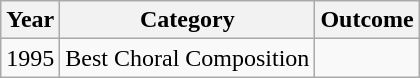<table class=wikitable>
<tr>
<th>Year</th>
<th>Category</th>
<th>Outcome</th>
</tr>
<tr>
<td>1995</td>
<td>Best Choral Composition</td>
<td></td>
</tr>
</table>
